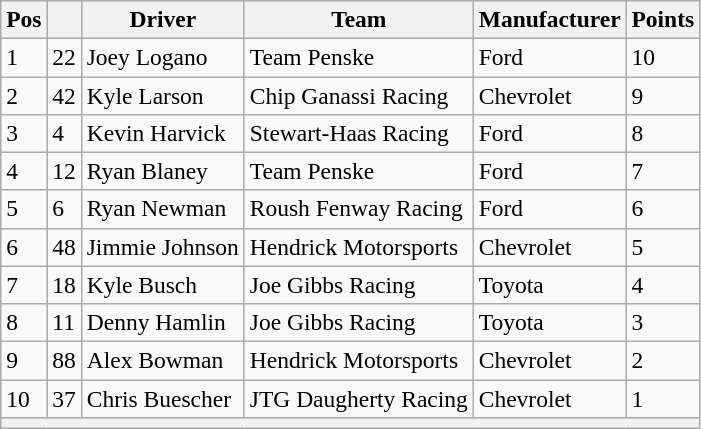<table class="wikitable" style="font-size:98%">
<tr>
<th>Pos</th>
<th></th>
<th>Driver</th>
<th>Team</th>
<th>Manufacturer</th>
<th>Points</th>
</tr>
<tr>
<td>1</td>
<td>22</td>
<td>Joey Logano</td>
<td>Team Penske</td>
<td>Ford</td>
<td>10</td>
</tr>
<tr>
<td>2</td>
<td>42</td>
<td>Kyle Larson</td>
<td>Chip Ganassi Racing</td>
<td>Chevrolet</td>
<td>9</td>
</tr>
<tr>
<td>3</td>
<td>4</td>
<td>Kevin Harvick</td>
<td>Stewart-Haas Racing</td>
<td>Ford</td>
<td>8</td>
</tr>
<tr>
<td>4</td>
<td>12</td>
<td>Ryan Blaney</td>
<td>Team Penske</td>
<td>Ford</td>
<td>7</td>
</tr>
<tr>
<td>5</td>
<td>6</td>
<td>Ryan Newman</td>
<td>Roush Fenway Racing</td>
<td>Ford</td>
<td>6</td>
</tr>
<tr>
<td>6</td>
<td>48</td>
<td>Jimmie Johnson</td>
<td>Hendrick Motorsports</td>
<td>Chevrolet</td>
<td>5</td>
</tr>
<tr>
<td>7</td>
<td>18</td>
<td>Kyle Busch</td>
<td>Joe Gibbs Racing</td>
<td>Toyota</td>
<td>4</td>
</tr>
<tr>
<td>8</td>
<td>11</td>
<td>Denny Hamlin</td>
<td>Joe Gibbs Racing</td>
<td>Toyota</td>
<td>3</td>
</tr>
<tr>
<td>9</td>
<td>88</td>
<td>Alex Bowman</td>
<td>Hendrick Motorsports</td>
<td>Chevrolet</td>
<td>2</td>
</tr>
<tr>
<td>10</td>
<td>37</td>
<td>Chris Buescher</td>
<td>JTG Daugherty Racing</td>
<td>Chevrolet</td>
<td>1</td>
</tr>
<tr>
<th colspan="6"></th>
</tr>
</table>
